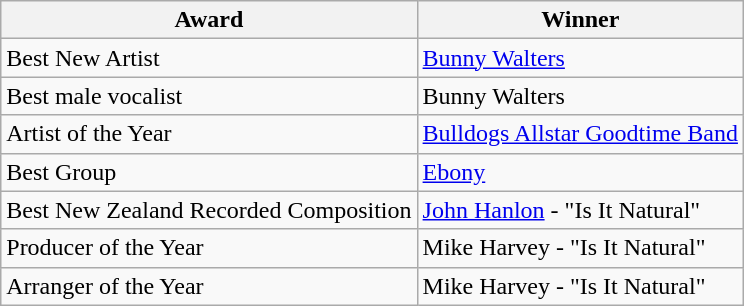<table class="wikitable">
<tr>
<th>Award</th>
<th>Winner</th>
</tr>
<tr>
<td>Best New Artist</td>
<td><a href='#'>Bunny Walters</a></td>
</tr>
<tr>
<td>Best male vocalist</td>
<td>Bunny Walters</td>
</tr>
<tr>
<td>Artist of the Year</td>
<td><a href='#'>Bulldogs Allstar Goodtime Band</a></td>
</tr>
<tr>
<td>Best Group</td>
<td><a href='#'>Ebony</a></td>
</tr>
<tr>
<td>Best New Zealand Recorded Composition</td>
<td><a href='#'>John Hanlon</a> - "Is It Natural"</td>
</tr>
<tr>
<td>Producer of the Year</td>
<td>Mike Harvey - "Is It Natural"</td>
</tr>
<tr>
<td>Arranger of the Year</td>
<td>Mike Harvey - "Is It Natural"</td>
</tr>
</table>
